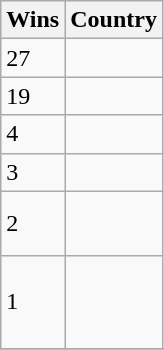<table class="wikitable">
<tr>
<th>Wins</th>
<th>Country</th>
</tr>
<tr>
<td>27</td>
<td></td>
</tr>
<tr>
<td>19</td>
<td></td>
</tr>
<tr>
<td>4</td>
<td></td>
</tr>
<tr>
<td>3</td>
<td><br></td>
</tr>
<tr>
<td>2</td>
<td><br><br></td>
</tr>
<tr>
<td>1</td>
<td><br><br><br></td>
</tr>
<tr>
</tr>
</table>
